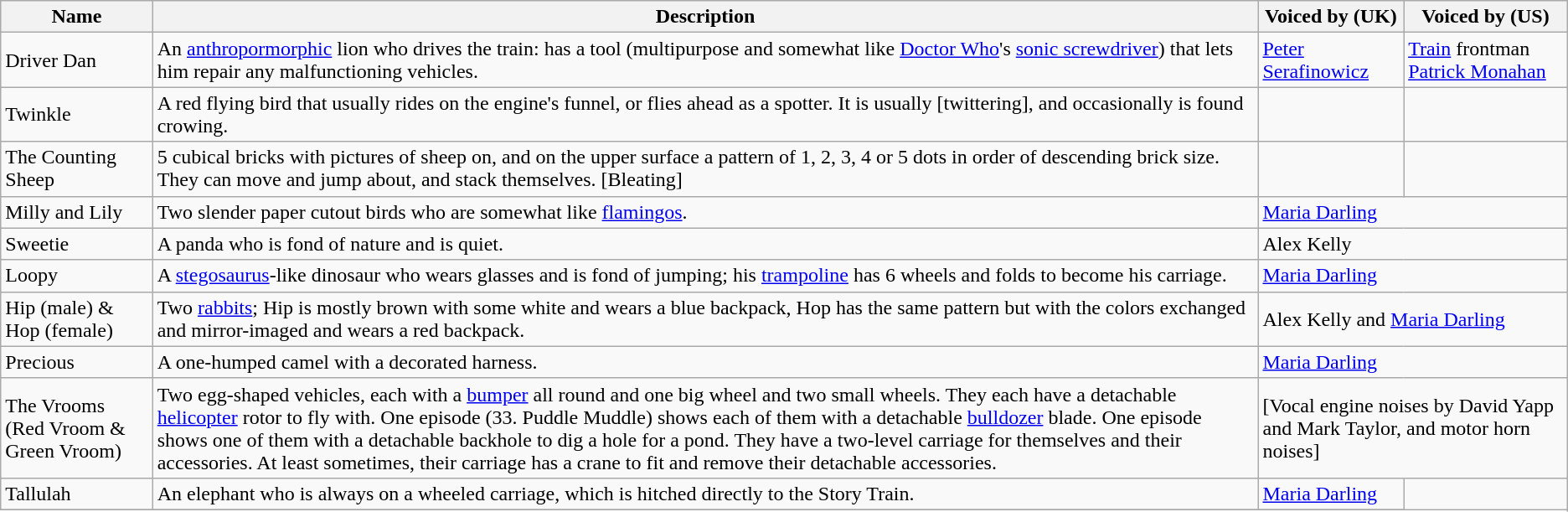<table class="wikitable">
<tr>
<th>Name</th>
<th>Description</th>
<th>Voiced by (UK)</th>
<th>Voiced by (US)</th>
</tr>
<tr>
<td>Driver Dan</td>
<td>An <a href='#'>anthropormorphic</a> lion who drives the train: has a tool (multipurpose and somewhat like <a href='#'>Doctor Who</a>'s <a href='#'>sonic screwdriver</a>) that lets him repair any malfunctioning vehicles.</td>
<td><a href='#'>Peter Serafinowicz</a></td>
<td><a href='#'>Train</a> frontman <a href='#'>Patrick Monahan</a></td>
</tr>
<tr>
<td>Twinkle</td>
<td>A red flying bird that usually rides on the engine's funnel, or flies ahead as a spotter. It is usually [twittering], and occasionally is found crowing.</td>
<td></td>
<td></td>
</tr>
<tr>
<td>The Counting Sheep</td>
<td>5 cubical bricks with pictures of sheep on, and on the upper surface a pattern of 1, 2, 3, 4 or 5 dots in order of descending brick size. They can move and jump about, and stack themselves. [Bleating]</td>
<td></td>
<td></td>
</tr>
<tr>
<td>Milly and Lily</td>
<td>Two slender paper cutout birds who are somewhat like <a href='#'>flamingos</a>.</td>
<td colspan="2"><a href='#'>Maria Darling</a></td>
</tr>
<tr>
<td>Sweetie</td>
<td>A panda who is fond of nature and is quiet.</td>
<td colspan="2">Alex Kelly</td>
</tr>
<tr>
<td>Loopy</td>
<td>A <a href='#'>stegosaurus</a>-like dinosaur who wears glasses and is fond of jumping; his <a href='#'>trampoline</a> has 6 wheels and folds to become his carriage.</td>
<td colspan="2"><a href='#'>Maria Darling</a></td>
</tr>
<tr>
<td>Hip (male) & Hop (female)</td>
<td>Two <a href='#'>rabbits</a>; Hip is mostly brown with some white and wears a blue backpack, Hop has the same pattern but with the colors exchanged and mirror-imaged and wears a red backpack.</td>
<td colspan="2">Alex Kelly and <a href='#'>Maria Darling</a></td>
</tr>
<tr>
<td>Precious</td>
<td>A one-humped camel with a decorated harness.</td>
<td colspan="2"><a href='#'>Maria Darling</a></td>
</tr>
<tr>
<td>The Vrooms (Red Vroom & Green Vroom)</td>
<td>Two egg-shaped vehicles, each with a <a href='#'>bumper</a> all round and one big wheel and two small wheels. They each have a detachable <a href='#'>helicopter</a> rotor to fly with. One episode (33. Puddle Muddle) shows each of them with a detachable <a href='#'>bulldozer</a> blade. One episode shows one of them with a detachable backhole to dig a hole for a pond. They have a two-level carriage for themselves and their accessories. At least sometimes, their carriage has a crane to fit and remove their detachable accessories.</td>
<td colspan="2">[Vocal engine noises by David Yapp and Mark Taylor, and motor horn noises]</td>
</tr>
<tr>
<td>Tallulah</td>
<td>An elephant who is always on a wheeled carriage, which is hitched directly to the Story Train.</td>
<td colspan"2"><a href='#'>Maria Darling</a></td>
</tr>
<tr>
</tr>
</table>
